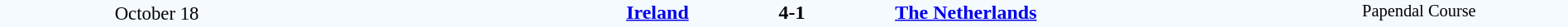<table style="width: 100%; background:#F5FAFF;" cellspacing="0">
<tr>
<td style=font-size:95% align=center rowspan=3 width=20%>October 18</td>
</tr>
<tr>
<td width=24% align=right><strong><a href='#'>Ireland</a></strong> </td>
<td align=center width=13%><strong>4-1</strong></td>
<td width=24%> <strong><a href='#'>The Netherlands</a></strong></td>
<td style=font-size:85% rowspan=3 valign=top align=center>Papendal Course</td>
</tr>
<tr style=font-size:85%>
<td align=right valign=top></td>
<td></td>
<td valign=top></td>
</tr>
</table>
